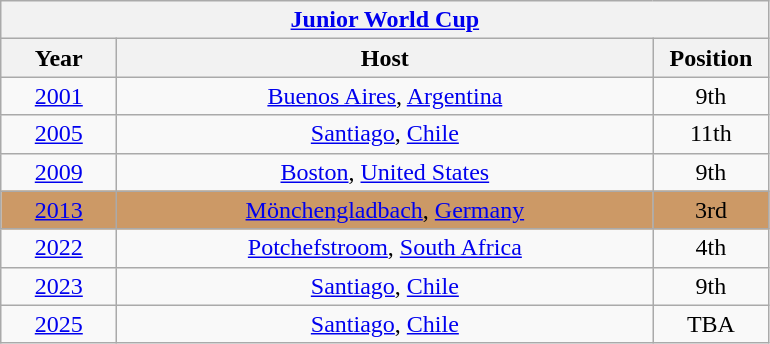<table class="wikitable" style="text-align: center;">
<tr>
<th colspan=3><a href='#'>Junior World Cup</a></th>
</tr>
<tr>
<th style="width: 70px;">Year</th>
<th style="width: 350px;">Host</th>
<th style="width: 70px;">Position</th>
</tr>
<tr>
<td><a href='#'>2001</a></td>
<td> <a href='#'>Buenos Aires</a>, <a href='#'>Argentina</a></td>
<td>9th</td>
</tr>
<tr>
<td><a href='#'>2005</a></td>
<td> <a href='#'>Santiago</a>, <a href='#'>Chile</a></td>
<td>11th</td>
</tr>
<tr>
<td><a href='#'>2009</a></td>
<td> <a href='#'>Boston</a>, <a href='#'>United States</a></td>
<td>9th</td>
</tr>
<tr bgcolor=cc9966>
<td><a href='#'>2013</a></td>
<td> <a href='#'>Mönchengladbach</a>, <a href='#'>Germany</a></td>
<td>3rd</td>
</tr>
<tr>
<td><a href='#'>2022</a></td>
<td> <a href='#'>Potchefstroom</a>, <a href='#'>South Africa</a></td>
<td>4th</td>
</tr>
<tr>
<td><a href='#'>2023</a></td>
<td> <a href='#'>Santiago</a>, <a href='#'>Chile</a></td>
<td>9th</td>
</tr>
<tr>
<td><a href='#'>2025</a></td>
<td> <a href='#'>Santiago</a>, <a href='#'>Chile</a></td>
<td>TBA</td>
</tr>
</table>
